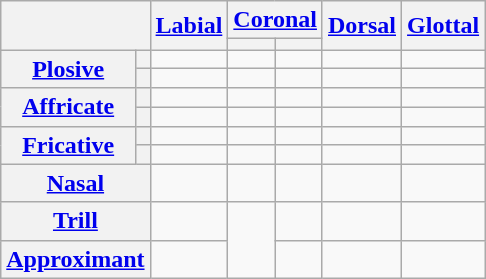<table class="wikitable" style="text-align:center">
<tr>
<th rowspan="2" colspan=2></th>
<th rowspan="2"><a href='#'>Labial</a></th>
<th colspan="2"><a href='#'>Coronal</a></th>
<th rowspan="2"><a href='#'>Dorsal</a></th>
<th rowspan="2"><a href='#'>Glottal</a></th>
</tr>
<tr>
<th></th>
<th></th>
</tr>
<tr>
<th rowspan=2><a href='#'>Plosive</a></th>
<th></th>
<td> </td>
<td> </td>
<td></td>
<td> </td>
<td><span> </span></td>
</tr>
<tr>
<th></th>
<td> </td>
<td> </td>
<td></td>
<td></td>
<td></td>
</tr>
<tr>
<th rowspan=2><a href='#'>Affricate</a></th>
<th></th>
<td></td>
<td> </td>
<td> </td>
<td> </td>
<td></td>
</tr>
<tr>
<th></th>
<td></td>
<td> </td>
<td></td>
<td></td>
<td></td>
</tr>
<tr>
<th rowspan=2><a href='#'>Fricative</a></th>
<th></th>
<td></td>
<td> </td>
<td></td>
<td> </td>
<td></td>
</tr>
<tr>
<th></th>
<td> </td>
<td></td>
<td></td>
<td> </td>
<td></td>
</tr>
<tr>
<th colspan=2><a href='#'>Nasal</a></th>
<td> </td>
<td> </td>
<td></td>
<td> </td>
<td></td>
</tr>
<tr>
<th colspan=2><a href='#'>Trill</a></th>
<td></td>
<td rowspan="2"> </td>
<td></td>
<td></td>
<td></td>
</tr>
<tr>
<th colspan=2><a href='#'>Approximant</a></th>
<td> </td>
<td> </td>
<td> </td>
<td></td>
</tr>
</table>
